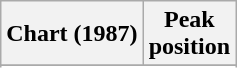<table class="wikitable">
<tr>
<th align="left">Chart (1987)</th>
<th align="left">Peak<br>position</th>
</tr>
<tr>
</tr>
<tr>
</tr>
</table>
